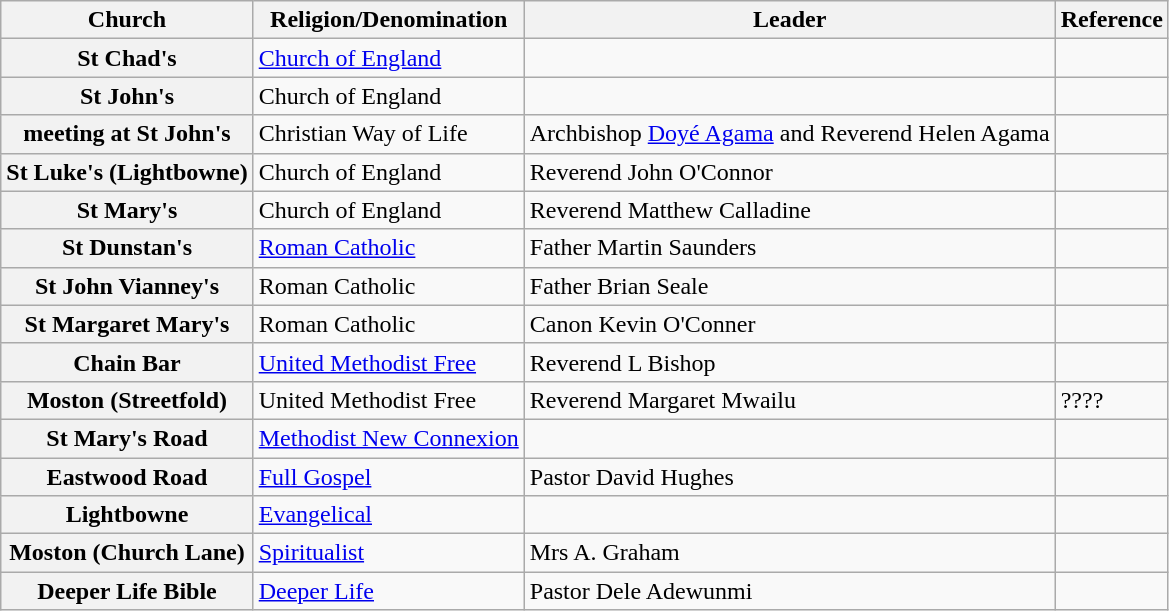<table class="wikitable">
<tr>
<th>Church</th>
<th>Religion/Denomination</th>
<th>Leader</th>
<th>Reference</th>
</tr>
<tr>
<th>St Chad's</th>
<td><a href='#'>Church of England</a></td>
<td></td>
<td></td>
</tr>
<tr>
<th>St John's</th>
<td>Church of England</td>
<td></td>
<td></td>
</tr>
<tr>
<th>meeting at St John's</th>
<td>Christian Way of Life</td>
<td>Archbishop <a href='#'>Doyé Agama</a> and Reverend Helen Agama</td>
<td></td>
</tr>
<tr>
<th>St Luke's (Lightbowne)</th>
<td>Church of England</td>
<td>Reverend John O'Connor</td>
<td></td>
</tr>
<tr>
<th>St Mary's</th>
<td>Church of England</td>
<td>Reverend Matthew Calladine</td>
<td></td>
</tr>
<tr>
<th>St Dunstan's</th>
<td><a href='#'>Roman Catholic</a></td>
<td>Father Martin Saunders</td>
<td><br></td>
</tr>
<tr>
<th>St John Vianney's</th>
<td>Roman Catholic</td>
<td>Father Brian Seale</td>
<td></td>
</tr>
<tr>
<th>St Margaret Mary's</th>
<td>Roman Catholic</td>
<td>Canon Kevin O'Conner</td>
<td></td>
</tr>
<tr Sharon Pentecostal Church (AoG) || Pastor Dr. Harry Letson>
<th>Chain Bar</th>
<td><a href='#'>United Methodist Free</a></td>
<td>Reverend L Bishop</td>
<td></td>
</tr>
<tr>
<th>Moston (Streetfold)</th>
<td>United Methodist Free</td>
<td>Reverend Margaret Mwailu</td>
<td>????</td>
</tr>
<tr>
<th>St Mary's Road</th>
<td><a href='#'>Methodist New Connexion</a></td>
<td></td>
<td></td>
</tr>
<tr>
<th>Eastwood Road</th>
<td><a href='#'>Full Gospel</a></td>
<td>Pastor David Hughes</td>
<td></td>
</tr>
<tr>
<th>Lightbowne</th>
<td><a href='#'>Evangelical</a></td>
<td></td>
<td></td>
</tr>
<tr>
<th>Moston (Church Lane)</th>
<td><a href='#'>Spiritualist</a></td>
<td>Mrs A. Graham</td>
<td></td>
</tr>
<tr>
<th>Deeper Life Bible</th>
<td><a href='#'>Deeper Life</a></td>
<td>Pastor Dele Adewunmi</td>
<td></td>
</tr>
</table>
